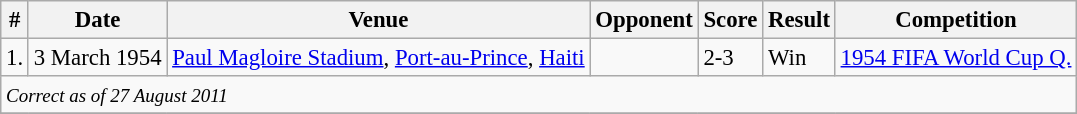<table class="wikitable" style="font-size:95%;">
<tr>
<th>#</th>
<th>Date</th>
<th>Venue</th>
<th>Opponent</th>
<th>Score</th>
<th>Result</th>
<th>Competition</th>
</tr>
<tr>
<td>1.</td>
<td>3 March 1954</td>
<td><a href='#'>Paul Magloire Stadium</a>, <a href='#'>Port-au-Prince</a>, <a href='#'>Haiti</a></td>
<td></td>
<td>2-3</td>
<td>Win</td>
<td><a href='#'>1954 FIFA World Cup Q.</a></td>
</tr>
<tr>
<td colspan="12"><small><em>Correct as of 27 August 2011</em></small></td>
</tr>
<tr>
</tr>
</table>
